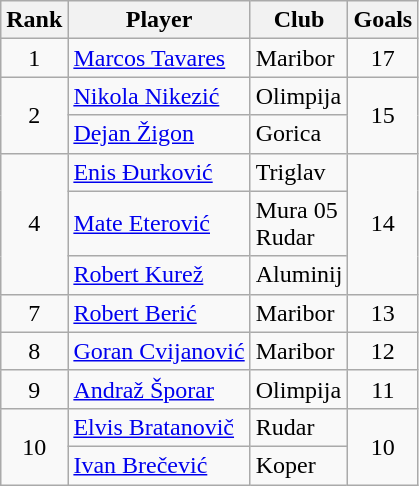<table class="wikitable" style="text-align:center">
<tr>
<th>Rank</th>
<th>Player</th>
<th>Club</th>
<th>Goals</th>
</tr>
<tr>
<td>1</td>
<td align="left"> <a href='#'>Marcos Tavares</a></td>
<td align="left">Maribor</td>
<td>17</td>
</tr>
<tr>
<td rowspan="2">2</td>
<td align="left"> <a href='#'>Nikola Nikezić</a></td>
<td align="left">Olimpija</td>
<td rowspan="2">15</td>
</tr>
<tr>
<td align="left"> <a href='#'>Dejan Žigon</a></td>
<td align="left">Gorica</td>
</tr>
<tr>
<td rowspan="3">4</td>
<td align="left"> <a href='#'>Enis Đurković</a></td>
<td align="left">Triglav</td>
<td rowspan="3">14</td>
</tr>
<tr>
<td align="left"> <a href='#'>Mate Eterović</a></td>
<td align="left">Mura 05<br>Rudar</td>
</tr>
<tr>
<td align="left"> <a href='#'>Robert Kurež</a></td>
<td align="left">Aluminij</td>
</tr>
<tr>
<td rowspan="1">7</td>
<td align="left"> <a href='#'>Robert Berić</a></td>
<td align="left">Maribor</td>
<td>13</td>
</tr>
<tr>
<td rowspan="1">8</td>
<td align="left"> <a href='#'>Goran Cvijanović</a></td>
<td align="left">Maribor</td>
<td>12</td>
</tr>
<tr>
<td rowspan="1">9</td>
<td align="left"> <a href='#'>Andraž Šporar</a></td>
<td align="left">Olimpija</td>
<td>11</td>
</tr>
<tr>
<td rowspan="2">10</td>
<td align="left"> <a href='#'>Elvis Bratanovič</a></td>
<td align="left">Rudar</td>
<td rowspan="2">10</td>
</tr>
<tr>
<td align="left"> <a href='#'>Ivan Brečević</a></td>
<td align="left">Koper</td>
</tr>
</table>
